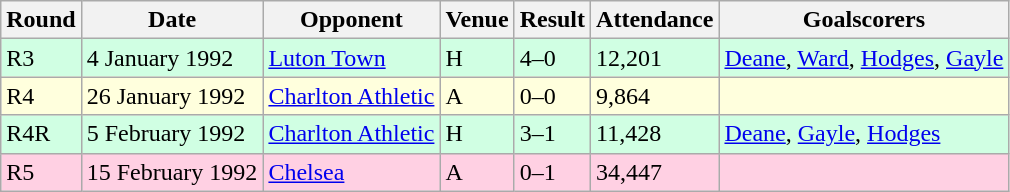<table class="wikitable">
<tr>
<th>Round</th>
<th>Date</th>
<th>Opponent</th>
<th>Venue</th>
<th>Result</th>
<th>Attendance</th>
<th>Goalscorers</th>
</tr>
<tr style="background-color: #d0ffe3;">
<td>R3</td>
<td>4 January 1992</td>
<td><a href='#'>Luton Town</a></td>
<td>H</td>
<td>4–0</td>
<td>12,201</td>
<td><a href='#'>Deane</a>, <a href='#'>Ward</a>, <a href='#'>Hodges</a>, <a href='#'>Gayle</a></td>
</tr>
<tr style="background-color: #ffffdd;">
<td>R4</td>
<td>26 January 1992</td>
<td><a href='#'>Charlton Athletic</a></td>
<td>A</td>
<td>0–0</td>
<td>9,864</td>
<td></td>
</tr>
<tr style="background-color: #d0ffe3;">
<td>R4R</td>
<td>5 February 1992</td>
<td><a href='#'>Charlton Athletic</a></td>
<td>H</td>
<td>3–1</td>
<td>11,428</td>
<td><a href='#'>Deane</a>, <a href='#'>Gayle</a>, <a href='#'>Hodges</a></td>
</tr>
<tr style="background-color: #ffd0e3;">
<td>R5</td>
<td>15 February 1992</td>
<td><a href='#'>Chelsea</a></td>
<td>A</td>
<td>0–1</td>
<td>34,447</td>
<td></td>
</tr>
</table>
